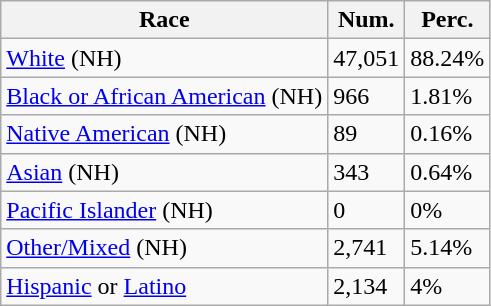<table class="wikitable">
<tr>
<th>Race</th>
<th>Num.</th>
<th>Perc.</th>
</tr>
<tr>
<td><a href='#'>White</a> (NH)</td>
<td>47,051</td>
<td>88.24%</td>
</tr>
<tr>
<td><a href='#'>Black or African American</a> (NH)</td>
<td>966</td>
<td>1.81%</td>
</tr>
<tr>
<td><a href='#'>Native American</a> (NH)</td>
<td>89</td>
<td>0.16%</td>
</tr>
<tr>
<td><a href='#'>Asian</a> (NH)</td>
<td>343</td>
<td>0.64%</td>
</tr>
<tr>
<td><a href='#'>Pacific Islander</a> (NH)</td>
<td>0</td>
<td>0%</td>
</tr>
<tr>
<td><a href='#'>Other/Mixed</a> (NH)</td>
<td>2,741</td>
<td>5.14%</td>
</tr>
<tr>
<td><a href='#'>Hispanic</a> or <a href='#'>Latino</a></td>
<td>2,134</td>
<td>4%</td>
</tr>
</table>
